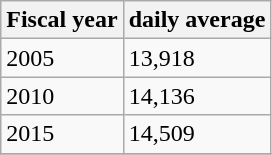<table class="wikitable">
<tr>
<th>Fiscal year</th>
<th>daily average</th>
</tr>
<tr>
<td>2005</td>
<td>13,918</td>
</tr>
<tr>
<td>2010</td>
<td>14,136</td>
</tr>
<tr>
<td>2015</td>
<td>14,509</td>
</tr>
<tr>
</tr>
</table>
